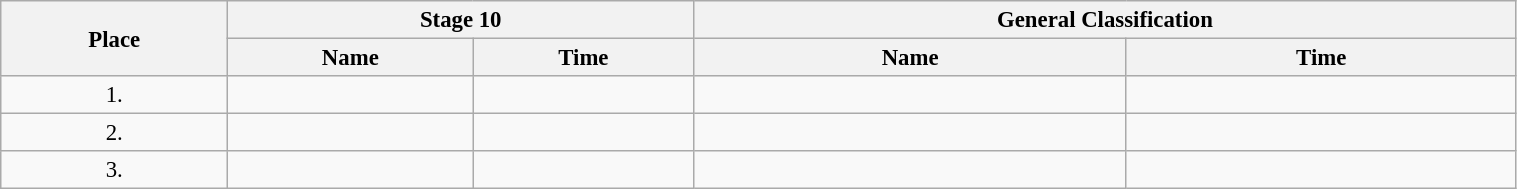<table class=wikitable style="font-size:95%" width="80%">
<tr>
<th rowspan="2">Place</th>
<th colspan="2">Stage 10</th>
<th colspan="2">General Classification</th>
</tr>
<tr>
<th>Name</th>
<th>Time</th>
<th>Name</th>
<th>Time</th>
</tr>
<tr>
<td align="center">1.</td>
<td></td>
<td></td>
<td></td>
<td></td>
</tr>
<tr>
<td align="center">2.</td>
<td></td>
<td></td>
<td></td>
<td></td>
</tr>
<tr>
<td align="center">3.</td>
<td></td>
<td></td>
<td></td>
<td></td>
</tr>
</table>
